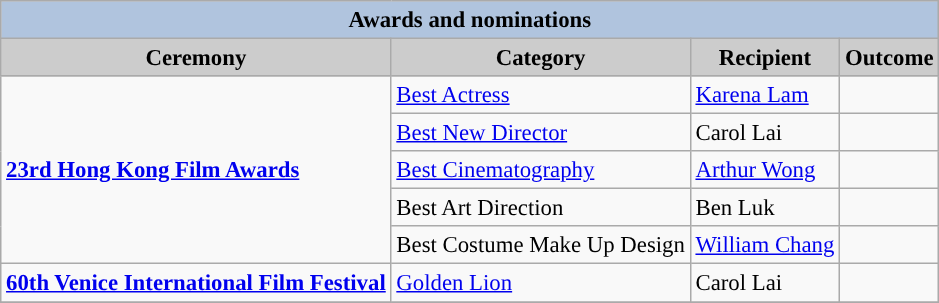<table class="wikitable" style="font-size:95%;" ;>
<tr style="background:#ccc; text-align:center;">
<th colspan="4" style="background: LightSteelBlue;">Awards and nominations</th>
</tr>
<tr style="background:#ccc; text-align:center;">
<th style="background:#ccc">Ceremony</th>
<th style="background:#ccc">Category</th>
<th style="background:#ccc">Recipient</th>
<th style="background:#ccc">Outcome</th>
</tr>
<tr>
<td rowspan=5><strong><a href='#'>23rd Hong Kong Film Awards</a></strong></td>
<td><a href='#'>Best Actress</a></td>
<td><a href='#'>Karena Lam</a></td>
<td></td>
</tr>
<tr>
<td><a href='#'>Best New Director</a></td>
<td>Carol Lai</td>
<td></td>
</tr>
<tr>
<td><a href='#'>Best Cinematography</a></td>
<td><a href='#'>Arthur Wong</a></td>
<td></td>
</tr>
<tr>
<td>Best Art Direction</td>
<td>Ben Luk</td>
<td></td>
</tr>
<tr>
<td>Best Costume Make Up Design</td>
<td><a href='#'>William Chang</a></td>
<td></td>
</tr>
<tr>
<td><strong><a href='#'>60th Venice International Film Festival</a></strong></td>
<td><a href='#'>Golden Lion</a></td>
<td>Carol Lai</td>
<td></td>
</tr>
<tr>
</tr>
</table>
